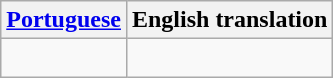<table class="wikitable">
<tr>
<th><a href='#'>Portuguese</a></th>
<th>English translation</th>
</tr>
<tr>
<td><br></td>
<td><br></td>
</tr>
</table>
